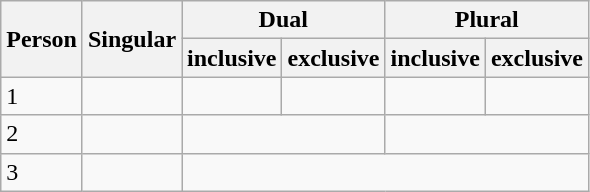<table class="wikitable">
<tr>
<th rowspan="2">Person</th>
<th rowspan="2">Singular</th>
<th colspan="2">Dual</th>
<th colspan="2">Plural</th>
</tr>
<tr>
<th>inclusive</th>
<th>exclusive</th>
<th>inclusive</th>
<th>exclusive</th>
</tr>
<tr>
<td>1</td>
<td></td>
<td></td>
<td></td>
<td></td>
<td></td>
</tr>
<tr>
<td>2</td>
<td></td>
<td colspan="2"></td>
<td colspan="2"></td>
</tr>
<tr>
<td>3</td>
<td></td>
<td colspan="4"></td>
</tr>
</table>
